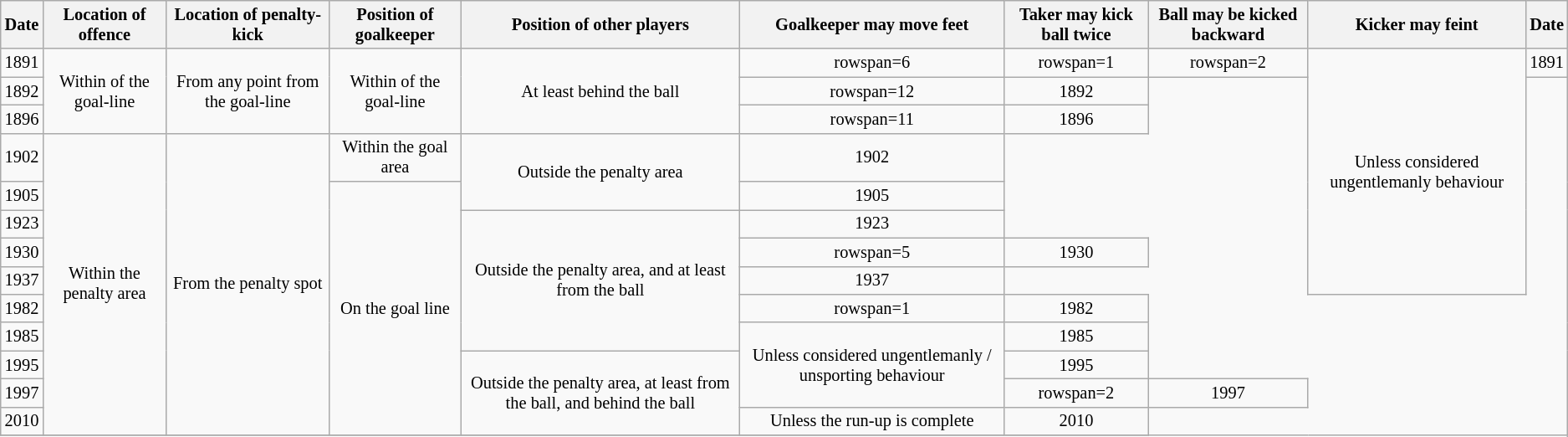<table class="wikitable sortable" style="text-align: center; font-size: 85%; width: auto; table-layout: fixed;">
<tr>
<th>Date</th>
<th>Location of offence</th>
<th>Location of penalty-kick</th>
<th>Position of goalkeeper</th>
<th>Position of other players</th>
<th>Goalkeeper may move feet</th>
<th>Taker may kick ball twice</th>
<th>Ball may be kicked backward</th>
<th>Kicker may feint</th>
<th>Date</th>
</tr>
<tr>
<td>1891</td>
<td rowspan=3>Within  of the goal-line</td>
<td rowspan=3>From any point  from the goal-line</td>
<td rowspan=3>Within  of the goal-line</td>
<td rowspan=3>At least  behind the ball</td>
<td>rowspan=6 </td>
<td>rowspan=1 </td>
<td>rowspan=2 </td>
<td rowspan=8>Unless considered ungentlemanly behaviour</td>
<td>1891</td>
</tr>
<tr>
<td>1892</td>
<td>rowspan=12 </td>
<td>1892</td>
</tr>
<tr>
<td>1896</td>
<td>rowspan=11 </td>
<td>1896</td>
</tr>
<tr>
<td>1902</td>
<td rowspan=10>Within the penalty area</td>
<td rowspan=10>From the penalty spot</td>
<td rowspan=1>Within the goal area</td>
<td rowspan=2>Outside the penalty area</td>
<td>1902</td>
</tr>
<tr>
<td>1905</td>
<td rowspan="9">On the goal line</td>
<td>1905</td>
</tr>
<tr>
<td>1923</td>
<td rowspan=5>Outside the penalty area, and at least  from the ball</td>
<td>1923</td>
</tr>
<tr>
<td>1930</td>
<td>rowspan=5 </td>
<td>1930</td>
</tr>
<tr>
<td>1937</td>
<td>1937</td>
</tr>
<tr>
<td>1982</td>
<td>rowspan=1 </td>
<td>1982</td>
</tr>
<tr>
<td>1985</td>
<td rowspan=3>Unless considered ungentlemanly / unsporting behaviour</td>
<td>1985</td>
</tr>
<tr>
<td>1995</td>
<td rowspan=3>Outside the penalty area, at least  from the ball, and behind the ball</td>
<td>1995</td>
</tr>
<tr>
<td>1997</td>
<td>rowspan=2 </td>
<td>1997</td>
</tr>
<tr>
<td>2010</td>
<td rowspan=1>Unless the run-up is complete</td>
<td>2010</td>
</tr>
<tr>
</tr>
</table>
